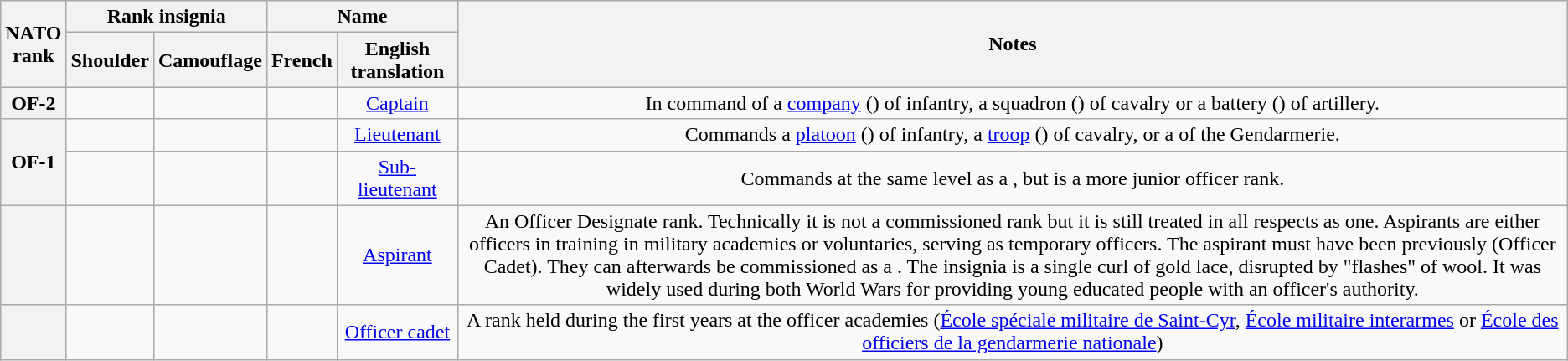<table class="wikitable plainrowheaders" style="text-align:center;" border="1">
<tr>
<th rowspan=2>NATO<br>rank</th>
<th colspan=2>Rank insignia</th>
<th colspan=2>Name</th>
<th rowspan=2>Notes</th>
</tr>
<tr>
<th>Shoulder</th>
<th>Camouflage</th>
<th>French</th>
<th>English translation</th>
</tr>
<tr>
<th>OF-2</th>
<td></td>
<td></td>
<td></td>
<td><a href='#'>Captain</a></td>
<td>In command of a <a href='#'>company</a> () of infantry, a squadron () of cavalry or a battery () of artillery.</td>
</tr>
<tr>
<th rowspan=2>OF-1</th>
<td></td>
<td></td>
<td></td>
<td><a href='#'>Lieutenant</a></td>
<td>Commands a <a href='#'>platoon</a> () of infantry, a <a href='#'>troop</a> () of cavalry, or a  of the Gendarmerie.</td>
</tr>
<tr>
<td></td>
<td></td>
<td></td>
<td><a href='#'>Sub-lieutenant</a></td>
<td>Commands at the same level as a , but is a more junior officer rank.</td>
</tr>
<tr>
<th></th>
<td></td>
<td></td>
<td></td>
<td><a href='#'>Aspirant</a></td>
<td>An Officer Designate rank. Technically it is not a commissioned rank but it is still treated in all respects as one. Aspirants are either officers in training in military academies or voluntaries, serving as temporary officers. The aspirant must have been previously  (Officer Cadet). They can afterwards be commissioned as a . The insignia is a single curl of gold lace, disrupted by "flashes" of wool. It was widely used during both World Wars for providing young educated people with an officer's authority.</td>
</tr>
<tr>
<th></th>
<td></td>
<td></td>
<td></td>
<td><a href='#'>Officer cadet</a></td>
<td>A rank held during the first years at the officer academies (<a href='#'>École spéciale militaire de Saint-Cyr</a>, <a href='#'>École militaire interarmes</a> or <a href='#'>École des officiers de la gendarmerie nationale</a>)</td>
</tr>
</table>
